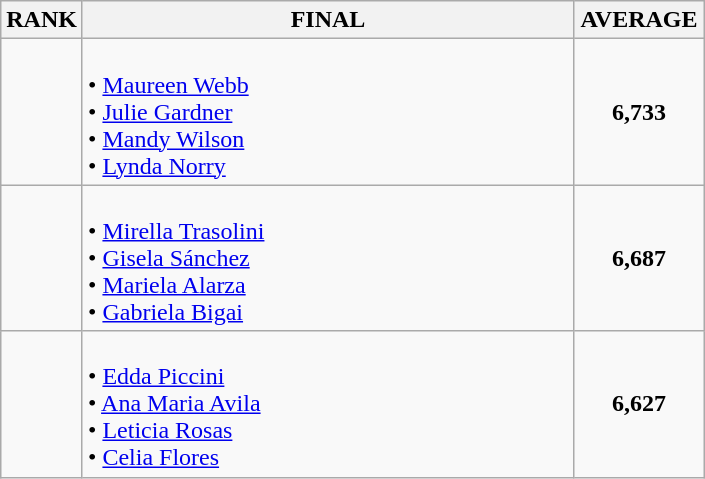<table class="wikitable">
<tr>
<th>RANK</th>
<th style="width: 20em">FINAL</th>
<th style="width: 5em">AVERAGE</th>
</tr>
<tr>
<td align="center"></td>
<td><strong></strong><br>• <a href='#'>Maureen Webb</a><br>• <a href='#'>Julie Gardner</a><br>• <a href='#'>Mandy Wilson</a><br>• <a href='#'>Lynda Norry</a></td>
<td align="center"><strong>6,733</strong></td>
</tr>
<tr>
<td align="center"></td>
<td><strong></strong><br>• <a href='#'>Mirella Trasolini</a><br>• <a href='#'>Gisela Sánchez</a><br>• <a href='#'>Mariela Alarza</a><br>• <a href='#'>Gabriela Bigai</a></td>
<td align="center"><strong>6,687</strong></td>
</tr>
<tr>
<td align="center"></td>
<td><strong></strong><br>• <a href='#'>Edda Piccini</a><br>• <a href='#'>Ana Maria Avila</a><br>• <a href='#'>Leticia Rosas</a><br>• <a href='#'>Celia Flores</a></td>
<td align="center"><strong>6,627</strong></td>
</tr>
</table>
